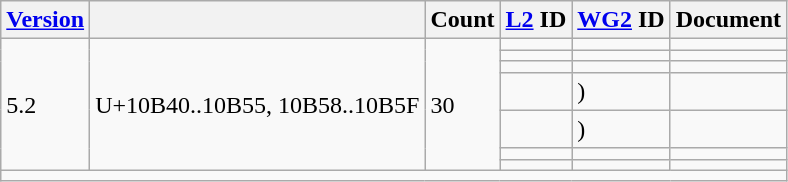<table class="wikitable collapsible sticky-header">
<tr>
<th><a href='#'>Version</a></th>
<th></th>
<th>Count</th>
<th><a href='#'>L2</a> ID</th>
<th><a href='#'>WG2</a> ID</th>
<th>Document</th>
</tr>
<tr>
<td rowspan="7">5.2</td>
<td rowspan="7">U+10B40..10B55, 10B58..10B5F</td>
<td rowspan="7">30</td>
<td></td>
<td></td>
<td></td>
</tr>
<tr>
<td></td>
<td></td>
<td></td>
</tr>
<tr>
<td></td>
<td></td>
<td></td>
</tr>
<tr>
<td></td>
<td> )</td>
<td></td>
</tr>
<tr>
<td></td>
<td> )</td>
<td></td>
</tr>
<tr>
<td></td>
<td></td>
<td></td>
</tr>
<tr>
<td></td>
<td></td>
<td></td>
</tr>
<tr class="sortbottom">
<td colspan="6"></td>
</tr>
</table>
